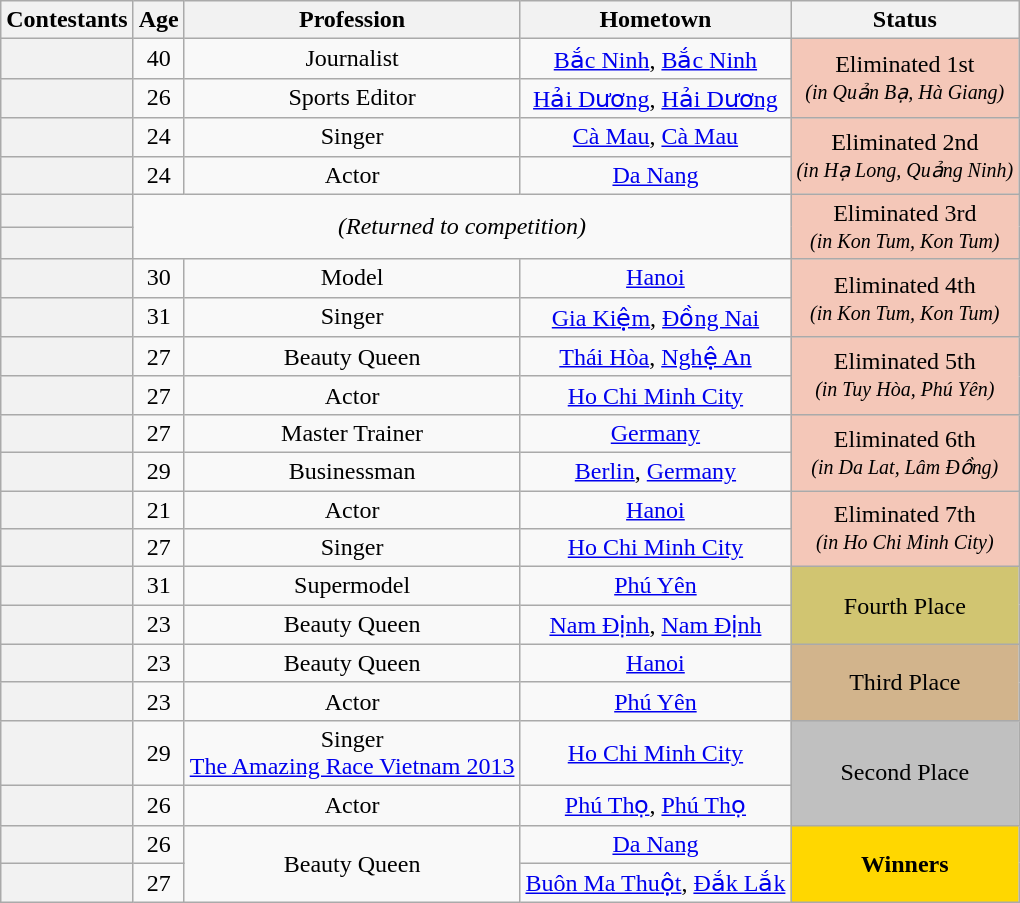<table class="wikitable sortable" style="text-align:center;">
<tr>
<th scope="col">Contestants</th>
<th scope="col">Age</th>
<th class="unsortable" scope="col">Profession</th>
<th scope="col" class="unsortable">Hometown</th>
<th scope="col">Status</th>
</tr>
<tr>
<th scope="row"></th>
<td>40</td>
<td>Journalist</td>
<td><a href='#'>Bắc Ninh</a>, <a href='#'>Bắc Ninh</a></td>
<td rowspan="2" bgcolor="f4c7b8">Eliminated 1st<br><small><em>(in Quản Bạ, Hà Giang)</em></small></td>
</tr>
<tr>
<th scope="row"></th>
<td>26</td>
<td>Sports Editor</td>
<td><a href='#'>Hải Dương</a>, <a href='#'>Hải Dương</a></td>
</tr>
<tr>
<th scope="row"></th>
<td>24</td>
<td>Singer</td>
<td><a href='#'>Cà Mau</a>, <a href='#'>Cà Mau</a></td>
<td rowspan="2" bgcolor="f4c7b8">Eliminated 2nd<br><small><em>(in Hạ Long, Quảng Ninh)</em></small></td>
</tr>
<tr>
<th scope="row"></th>
<td>24</td>
<td>Actor</td>
<td><a href='#'>Da Nang</a></td>
</tr>
<tr>
<th scope="row" style="text-align:center;font-weight:normal"><em></em></th>
<td colspan="3" rowspan="2"><em>(Returned to competition)</em></td>
<td rowspan="2" bgcolor="f4c7b8">Eliminated 3rd<br><small><em>(in Kon Tum, Kon Tum)</em></small></td>
</tr>
<tr>
<th scope="row" style="text-align:center;font-weight:normal"><em></em></th>
</tr>
<tr>
<th scope="row"></th>
<td>30</td>
<td>Model</td>
<td><a href='#'>Hanoi</a></td>
<td rowspan="2" bgcolor="f4c7b8">Eliminated 4th<br><small><em>(in Kon Tum, Kon Tum)</em></small></td>
</tr>
<tr>
<th scope="row"></th>
<td>31</td>
<td>Singer</td>
<td><a href='#'>Gia Kiệm</a>, <a href='#'>Đồng Nai</a></td>
</tr>
<tr>
<th scope="row"></th>
<td>27</td>
<td>Beauty Queen</td>
<td><a href='#'>Thái Hòa</a>, <a href='#'>Nghệ An</a></td>
<td rowspan="2" bgcolor="f4c7b8">Eliminated 5th<br><small><em>(in Tuy Hòa, Phú Yên)</em></small></td>
</tr>
<tr>
<th scope="row"></th>
<td>27</td>
<td>Actor</td>
<td><a href='#'>Ho Chi Minh City</a></td>
</tr>
<tr>
<th scope="row"></th>
<td>27</td>
<td>Master Trainer</td>
<td><a href='#'>Germany</a></td>
<td rowspan="2" bgcolor="f4c7b8">Eliminated 6th<br><small><em>(in Da Lat, Lâm Đồng)</em></small></td>
</tr>
<tr>
<th scope="row"></th>
<td>29</td>
<td>Businessman</td>
<td><a href='#'>Berlin</a>, <a href='#'>Germany</a></td>
</tr>
<tr>
<th scope="row"></th>
<td>21</td>
<td>Actor</td>
<td><a href='#'>Hanoi</a></td>
<td rowspan="2" bgcolor="f4c7b8">Eliminated 7th<br><small><em>(in Ho Chi Minh City)</em></small></td>
</tr>
<tr>
<th scope="row"></th>
<td>27</td>
<td>Singer</td>
<td><a href='#'>Ho Chi Minh City</a></td>
</tr>
<tr>
<th scope="row"></th>
<td>31</td>
<td>Supermodel</td>
<td><a href='#'>Phú Yên</a></td>
<td rowspan="2" bgcolor="#d1c571">Fourth Place</td>
</tr>
<tr>
<th scope="row"></th>
<td>23</td>
<td>Beauty Queen</td>
<td><a href='#'>Nam Định</a>, <a href='#'>Nam Định</a></td>
</tr>
<tr>
<th scope="row"></th>
<td>23</td>
<td>Beauty Queen</td>
<td><a href='#'>Hanoi</a></td>
<td rowspan="2" bgcolor="tan">Third Place</td>
</tr>
<tr>
<th scope="row"></th>
<td>23</td>
<td>Actor</td>
<td><a href='#'>Phú Yên</a></td>
</tr>
<tr>
<th scope="row"></th>
<td>29</td>
<td>Singer<br><a href='#'>The Amazing Race Vietnam 2013</a></td>
<td><a href='#'>Ho Chi Minh City</a></td>
<td rowspan="2" bgcolor="silver">Second Place</td>
</tr>
<tr>
<th scope="row"></th>
<td>26</td>
<td>Actor</td>
<td><a href='#'>Phú Thọ</a>, <a href='#'>Phú Thọ</a></td>
</tr>
<tr>
<th scope="row"></th>
<td>26</td>
<td rowspan="2">Beauty Queen</td>
<td><a href='#'>Da Nang</a></td>
<td rowspan="2" bgcolor="gold"><strong>Winners</strong></td>
</tr>
<tr>
<th scope="row"></th>
<td>27</td>
<td><a href='#'>Buôn Ma Thuột</a>, <a href='#'>Đắk Lắk</a></td>
</tr>
</table>
